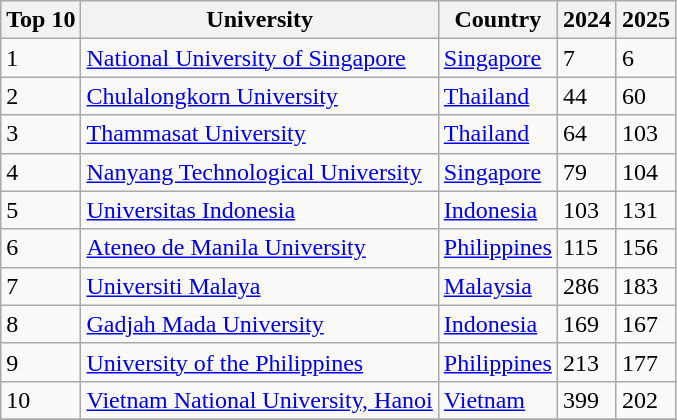<table class="wikitable sortable">
<tr>
<th>Top 10</th>
<th>University</th>
<th>Country</th>
<th>2024</th>
<th>2025</th>
</tr>
<tr>
<td>1</td>
<td> <a href='#'>National University of Singapore</a></td>
<td><a href='#'>Singapore</a></td>
<td>7</td>
<td>6</td>
</tr>
<tr>
<td>2</td>
<td> <a href='#'>Chulalongkorn University</a></td>
<td><a href='#'>Thailand</a></td>
<td>44</td>
<td>60</td>
</tr>
<tr>
<td>3</td>
<td> <a href='#'>Thammasat University</a></td>
<td><a href='#'>Thailand</a></td>
<td>64</td>
<td>103</td>
</tr>
<tr>
<td>4</td>
<td> <a href='#'>Nanyang Technological University</a></td>
<td><a href='#'>Singapore</a></td>
<td>79</td>
<td>104</td>
</tr>
<tr>
<td>5</td>
<td> <a href='#'>Universitas Indonesia</a></td>
<td><a href='#'>Indonesia</a></td>
<td>103</td>
<td>131</td>
</tr>
<tr>
<td>6</td>
<td> <a href='#'>Ateneo de Manila University</a></td>
<td><a href='#'>Philippines</a></td>
<td>115</td>
<td>156</td>
</tr>
<tr>
<td>7</td>
<td> <a href='#'>Universiti Malaya</a></td>
<td><a href='#'>Malaysia</a></td>
<td>286</td>
<td>183</td>
</tr>
<tr>
<td>8</td>
<td> <a href='#'>Gadjah Mada University</a></td>
<td><a href='#'>Indonesia</a></td>
<td>169</td>
<td>167</td>
</tr>
<tr>
<td>9</td>
<td> <a href='#'>University of the Philippines</a></td>
<td><a href='#'>Philippines</a></td>
<td>213</td>
<td>177</td>
</tr>
<tr>
<td>10</td>
<td> <a href='#'>Vietnam National University, Hanoi </a></td>
<td><a href='#'>Vietnam</a></td>
<td>399</td>
<td>202</td>
</tr>
<tr>
</tr>
</table>
